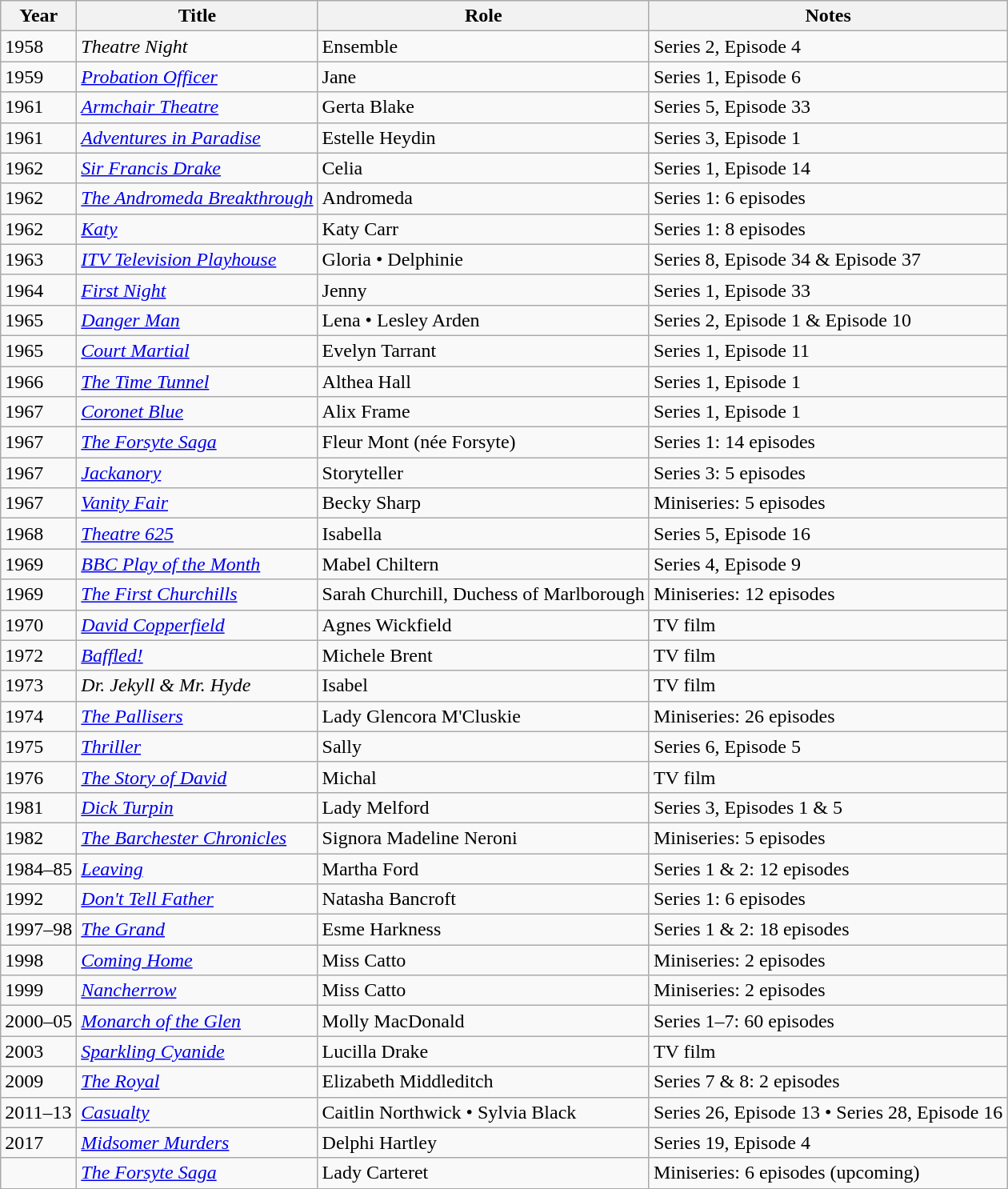<table class="wikitable">
<tr>
<th>Year</th>
<th>Title</th>
<th>Role</th>
<th>Notes</th>
</tr>
<tr>
<td>1958</td>
<td><em>Theatre Night</em></td>
<td>Ensemble</td>
<td>Series 2, Episode 4</td>
</tr>
<tr>
<td>1959</td>
<td><em><a href='#'>Probation Officer</a></em></td>
<td>Jane</td>
<td>Series 1, Episode 6</td>
</tr>
<tr>
<td>1961</td>
<td><em><a href='#'>Armchair Theatre</a></em></td>
<td>Gerta Blake</td>
<td>Series 5, Episode 33</td>
</tr>
<tr>
<td>1961</td>
<td><em><a href='#'>Adventures in Paradise</a></em></td>
<td>Estelle Heydin</td>
<td>Series 3, Episode 1</td>
</tr>
<tr>
<td>1962</td>
<td><em><a href='#'>Sir Francis Drake</a></em></td>
<td>Celia</td>
<td>Series 1, Episode 14</td>
</tr>
<tr>
<td>1962</td>
<td><em><a href='#'>The Andromeda Breakthrough</a></em></td>
<td>Andromeda</td>
<td>Series 1: 6 episodes</td>
</tr>
<tr>
<td>1962</td>
<td><em><a href='#'>Katy</a></em></td>
<td>Katy Carr</td>
<td>Series 1: 8 episodes</td>
</tr>
<tr>
<td>1963</td>
<td><em><a href='#'>ITV Television Playhouse</a></em></td>
<td>Gloria • Delphinie</td>
<td>Series 8, Episode 34 & Episode 37</td>
</tr>
<tr>
<td>1964</td>
<td><em><a href='#'>First Night</a></em></td>
<td>Jenny</td>
<td>Series 1, Episode 33</td>
</tr>
<tr>
<td>1965</td>
<td><em><a href='#'>Danger Man</a></em></td>
<td>Lena • Lesley Arden</td>
<td>Series 2, Episode 1 & Episode 10</td>
</tr>
<tr>
<td>1965</td>
<td><em><a href='#'>Court Martial</a></em></td>
<td>Evelyn Tarrant</td>
<td>Series 1, Episode 11</td>
</tr>
<tr>
<td>1966</td>
<td><em><a href='#'>The Time Tunnel</a></em></td>
<td>Althea Hall</td>
<td>Series 1, Episode 1</td>
</tr>
<tr>
<td>1967</td>
<td><em><a href='#'>Coronet Blue</a></em></td>
<td>Alix Frame</td>
<td>Series 1, Episode 1</td>
</tr>
<tr>
<td>1967</td>
<td><em><a href='#'>The Forsyte Saga</a></em></td>
<td>Fleur Mont (née Forsyte)</td>
<td>Series 1: 14 episodes</td>
</tr>
<tr>
<td>1967</td>
<td><em><a href='#'>Jackanory</a></em></td>
<td>Storyteller</td>
<td>Series 3: 5 episodes</td>
</tr>
<tr>
<td>1967</td>
<td><em><a href='#'>Vanity Fair</a></em></td>
<td>Becky Sharp</td>
<td>Miniseries: 5 episodes</td>
</tr>
<tr>
<td>1968</td>
<td><em><a href='#'>Theatre 625</a></em></td>
<td>Isabella</td>
<td>Series 5, Episode 16</td>
</tr>
<tr>
<td>1969</td>
<td><em><a href='#'>BBC Play of the Month</a></em></td>
<td>Mabel Chiltern</td>
<td>Series 4, Episode 9</td>
</tr>
<tr>
<td>1969</td>
<td><em><a href='#'>The First Churchills</a></em></td>
<td>Sarah Churchill, Duchess of Marlborough</td>
<td>Miniseries: 12 episodes</td>
</tr>
<tr>
<td>1970</td>
<td><em><a href='#'>David Copperfield</a></em></td>
<td>Agnes Wickfield</td>
<td>TV film</td>
</tr>
<tr>
<td>1972</td>
<td><em><a href='#'>Baffled!</a></em></td>
<td>Michele Brent</td>
<td>TV film</td>
</tr>
<tr>
<td>1973</td>
<td><em>Dr. Jekyll & Mr. Hyde</em></td>
<td>Isabel</td>
<td>TV film</td>
</tr>
<tr>
<td>1974</td>
<td><em><a href='#'>The Pallisers</a></em></td>
<td>Lady Glencora M'Cluskie</td>
<td>Miniseries: 26 episodes</td>
</tr>
<tr>
<td>1975</td>
<td><em><a href='#'>Thriller</a></em></td>
<td>Sally</td>
<td>Series 6, Episode 5</td>
</tr>
<tr>
<td>1976</td>
<td><em><a href='#'>The Story of David</a></em></td>
<td>Michal</td>
<td>TV film</td>
</tr>
<tr>
<td>1981</td>
<td><em><a href='#'>Dick Turpin</a></em></td>
<td>Lady Melford</td>
<td>Series 3, Episodes 1 & 5</td>
</tr>
<tr>
<td>1982</td>
<td><em><a href='#'>The Barchester Chronicles</a></em></td>
<td>Signora Madeline Neroni</td>
<td>Miniseries: 5 episodes</td>
</tr>
<tr>
<td>1984–85</td>
<td><em><a href='#'>Leaving</a></em></td>
<td>Martha Ford</td>
<td>Series 1 & 2: 12 episodes</td>
</tr>
<tr>
<td>1992</td>
<td><em><a href='#'>Don't Tell Father</a></em></td>
<td>Natasha Bancroft</td>
<td>Series 1: 6 episodes</td>
</tr>
<tr>
<td>1997–98</td>
<td><em><a href='#'>The Grand</a></em></td>
<td>Esme Harkness</td>
<td>Series 1 & 2: 18 episodes</td>
</tr>
<tr>
<td>1998</td>
<td><em><a href='#'>Coming Home</a></em></td>
<td>Miss Catto</td>
<td>Miniseries: 2 episodes</td>
</tr>
<tr>
<td>1999</td>
<td><em><a href='#'>Nancherrow</a></em></td>
<td>Miss Catto</td>
<td>Miniseries: 2 episodes</td>
</tr>
<tr>
<td>2000–05</td>
<td><em><a href='#'>Monarch of the Glen</a></em></td>
<td>Molly MacDonald</td>
<td>Series 1–7: 60 episodes</td>
</tr>
<tr>
<td>2003</td>
<td><em><a href='#'>Sparkling Cyanide</a></em></td>
<td>Lucilla Drake</td>
<td>TV film</td>
</tr>
<tr>
<td>2009</td>
<td><em><a href='#'>The Royal</a></em></td>
<td>Elizabeth Middleditch</td>
<td>Series 7 & 8: 2 episodes</td>
</tr>
<tr>
<td>2011–13</td>
<td><em><a href='#'>Casualty</a></em></td>
<td>Caitlin Northwick • Sylvia Black</td>
<td>Series 26, Episode 13 • Series 28, Episode 16</td>
</tr>
<tr>
<td>2017</td>
<td><em><a href='#'>Midsomer Murders</a></em></td>
<td>Delphi Hartley</td>
<td>Series 19, Episode 4</td>
</tr>
<tr>
<td></td>
<td><em><a href='#'>The Forsyte Saga</a></em></td>
<td>Lady Carteret</td>
<td>Miniseries: 6 episodes (upcoming)</td>
</tr>
</table>
